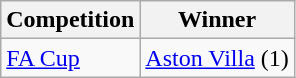<table class="wikitable">
<tr>
<th>Competition</th>
<th>Winner</th>
</tr>
<tr>
<td><a href='#'>FA Cup</a></td>
<td><a href='#'>Aston Villa</a> (1)</td>
</tr>
</table>
